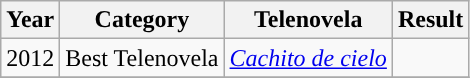<table class="wikitable">
<tr style="backgroung:#b0c4de;">
<th>Year</th>
<th>Category</th>
<th>Telenovela</th>
<th>Result</th>
</tr>
<tr>
<td>2012</td>
<td>Best Telenovela</td>
<td><em><a href='#'>Cachito de cielo</a></em></td>
<td></td>
</tr>
<tr>
</tr>
</table>
